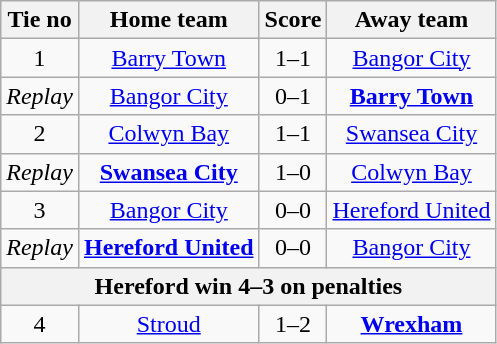<table class="wikitable" style="text-align: center">
<tr>
<th>Tie no</th>
<th>Home team</th>
<th>Score</th>
<th>Away team</th>
</tr>
<tr>
<td>1</td>
<td><a href='#'>Barry Town</a></td>
<td>1–1</td>
<td><a href='#'>Bangor City</a></td>
</tr>
<tr>
<td><em>Replay</em></td>
<td><a href='#'>Bangor City</a></td>
<td>0–1</td>
<td><strong><a href='#'>Barry Town</a></strong></td>
</tr>
<tr>
<td>2</td>
<td><a href='#'>Colwyn Bay</a></td>
<td>1–1</td>
<td><a href='#'>Swansea City</a></td>
</tr>
<tr>
<td><em>Replay</em></td>
<td><strong><a href='#'>Swansea City</a></strong></td>
<td>1–0</td>
<td><a href='#'>Colwyn Bay</a></td>
</tr>
<tr>
<td>3</td>
<td><a href='#'>Bangor City</a></td>
<td>0–0</td>
<td><a href='#'>Hereford United</a></td>
</tr>
<tr>
<td><em>Replay</em></td>
<td><strong><a href='#'>Hereford United</a></strong></td>
<td>0–0</td>
<td><a href='#'>Bangor City</a></td>
</tr>
<tr>
<th colspan=5>Hereford win 4–3 on penalties</th>
</tr>
<tr>
<td>4</td>
<td><a href='#'>Stroud</a></td>
<td>1–2</td>
<td><strong><a href='#'>Wrexham</a></strong></td>
</tr>
</table>
